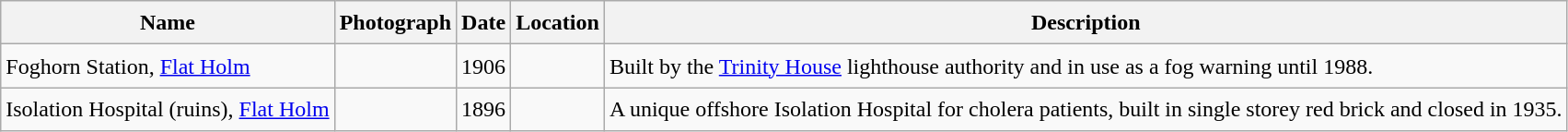<table class="wikitable sortable" style="border:0px;text-align:left;line-height:150%;">
<tr>
<th>Name</th>
<th class="unsortable">Photograph</th>
<th class="unsortable">Date</th>
<th class="unsortable">Location</th>
<th class="unsortable">Description</th>
</tr>
<tr>
<td>Foghorn Station, <a href='#'>Flat Holm</a></td>
<td></td>
<td>1906</td>
<td><small></small></td>
<td>Built by the <a href='#'>Trinity House</a> lighthouse authority and in use as a fog warning until 1988.</td>
</tr>
<tr>
<td>Isolation Hospital (ruins), <a href='#'>Flat Holm</a></td>
<td></td>
<td>1896</td>
<td><small></small></td>
<td>A unique offshore Isolation Hospital for cholera patients, built in single storey red brick and closed in 1935.</td>
</tr>
<tr>
</tr>
</table>
